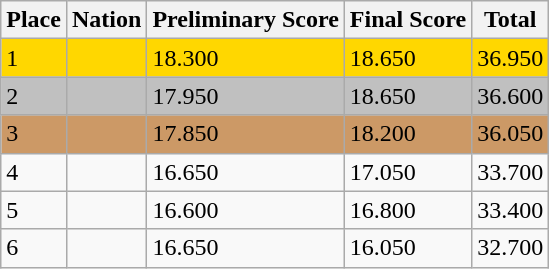<table class="wikitable">
<tr>
<th>Place</th>
<th>Nation</th>
<th>Preliminary Score</th>
<th>Final Score</th>
<th>Total</th>
</tr>
<tr bgcolor=gold>
<td>1</td>
<td></td>
<td>18.300</td>
<td>18.650</td>
<td>36.950</td>
</tr>
<tr bgcolor=silver>
<td>2</td>
<td></td>
<td>17.950</td>
<td>18.650</td>
<td>36.600</td>
</tr>
<tr bgcolor=cc9966>
<td>3</td>
<td></td>
<td>17.850</td>
<td>18.200</td>
<td>36.050</td>
</tr>
<tr>
<td>4</td>
<td></td>
<td>16.650</td>
<td>17.050</td>
<td>33.700</td>
</tr>
<tr>
<td>5</td>
<td></td>
<td>16.600</td>
<td>16.800</td>
<td>33.400</td>
</tr>
<tr>
<td>6</td>
<td></td>
<td>16.650</td>
<td>16.050</td>
<td>32.700</td>
</tr>
</table>
